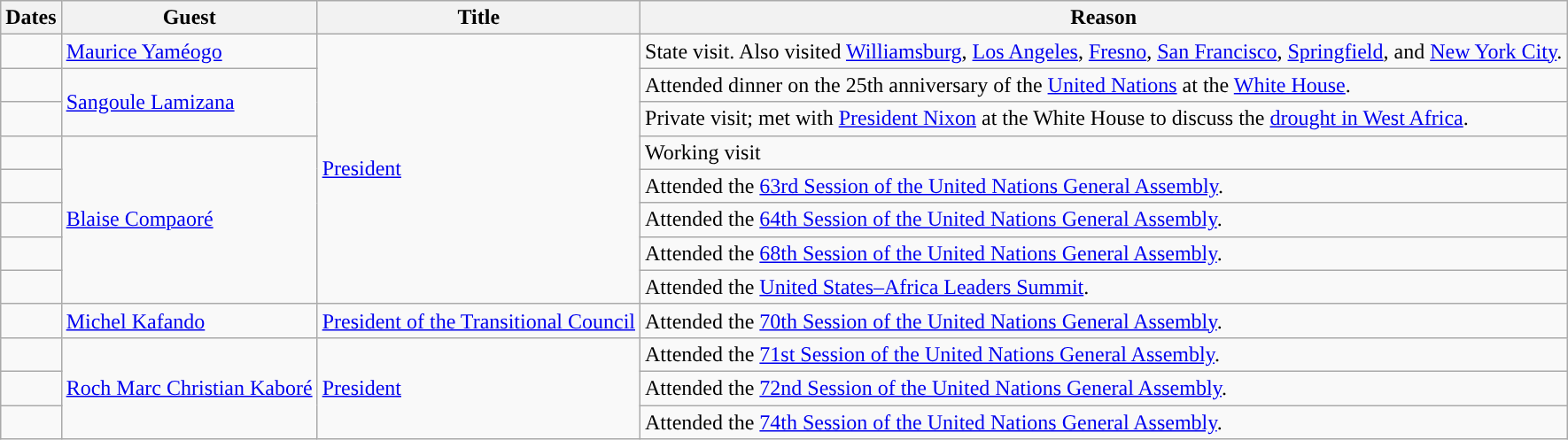<table class="wikitable sortable">
<tr>
<th>Dates</th>
<th>Guest</th>
<th>Title</th>
<th>Reason</th>
</tr>
<tr>
<td></td>
<td><a href='#'>Maurice Yaméogo</a></td>
<td rowspan="8"><a href='#'>President</a></td>
<td>State visit. Also visited <a href='#'>Williamsburg</a>, <a href='#'>Los Angeles</a>, <a href='#'>Fresno</a>, <a href='#'>San Francisco</a>, <a href='#'>Springfield</a>, and <a href='#'>New York City</a>.</td>
</tr>
<tr>
<td></td>
<td rowspan=2><a href='#'>Sangoule Lamizana</a></td>
<td>Attended dinner on the 25th anniversary of the <a href='#'>United Nations</a> at the <a href='#'>White House</a>.</td>
</tr>
<tr>
<td></td>
<td>Private visit; met with <a href='#'>President Nixon</a> at the White House to discuss the <a href='#'>drought in West Africa</a>.</td>
</tr>
<tr>
<td></td>
<td rowspan="5"><a href='#'>Blaise Compaoré</a></td>
<td>Working visit</td>
</tr>
<tr>
<td></td>
<td>Attended the <a href='#'>63rd Session of the United Nations General Assembly</a>.</td>
</tr>
<tr>
<td></td>
<td>Attended the <a href='#'>64th Session of the United Nations General Assembly</a>.</td>
</tr>
<tr>
<td></td>
<td>Attended the <a href='#'>68th Session of the United Nations General Assembly</a>.</td>
</tr>
<tr>
<td></td>
<td>Attended the <a href='#'>United States–Africa Leaders Summit</a>.</td>
</tr>
<tr>
<td></td>
<td><a href='#'>Michel Kafando</a></td>
<td><a href='#'>President of the Transitional Council</a></td>
<td>Attended the <a href='#'>70th Session of the United Nations General Assembly</a>.</td>
</tr>
<tr>
<td></td>
<td rowspan="3"><a href='#'>Roch Marc Christian Kaboré</a></td>
<td rowspan="3"><a href='#'>President</a></td>
<td>Attended the <a href='#'>71st Session of the United Nations General Assembly</a>.</td>
</tr>
<tr>
<td></td>
<td>Attended the <a href='#'>72nd Session of the United Nations General Assembly</a>.</td>
</tr>
<tr>
<td></td>
<td>Attended the <a href='#'>74th Session of the United Nations General Assembly</a>.</td>
</tr>
</table>
